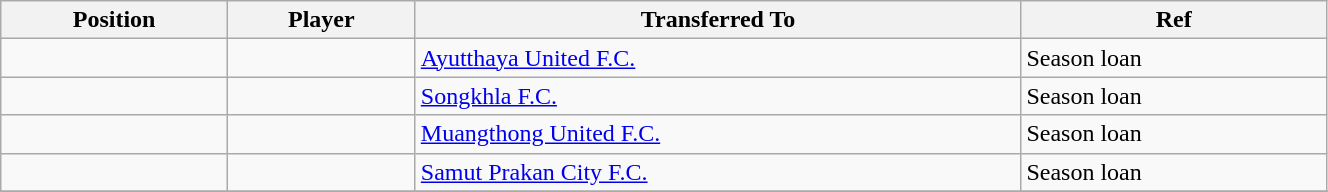<table class="wikitable sortable" style="width:70%; text-align:center; font-size:100%; text-align:left;">
<tr>
<th><strong>Position</strong></th>
<th><strong>Player</strong></th>
<th><strong>Transferred To</strong></th>
<th><strong>Ref</strong></th>
</tr>
<tr>
<td></td>
<td></td>
<td> <a href='#'>Ayutthaya United F.C.</a></td>
<td>Season loan</td>
</tr>
<tr>
<td></td>
<td></td>
<td> <a href='#'>Songkhla F.C.</a></td>
<td>Season loan</td>
</tr>
<tr>
<td></td>
<td></td>
<td> <a href='#'>Muangthong United F.C.</a></td>
<td>Season loan </td>
</tr>
<tr>
<td></td>
<td></td>
<td> <a href='#'>Samut Prakan City F.C.</a></td>
<td>Season loan </td>
</tr>
<tr>
</tr>
</table>
